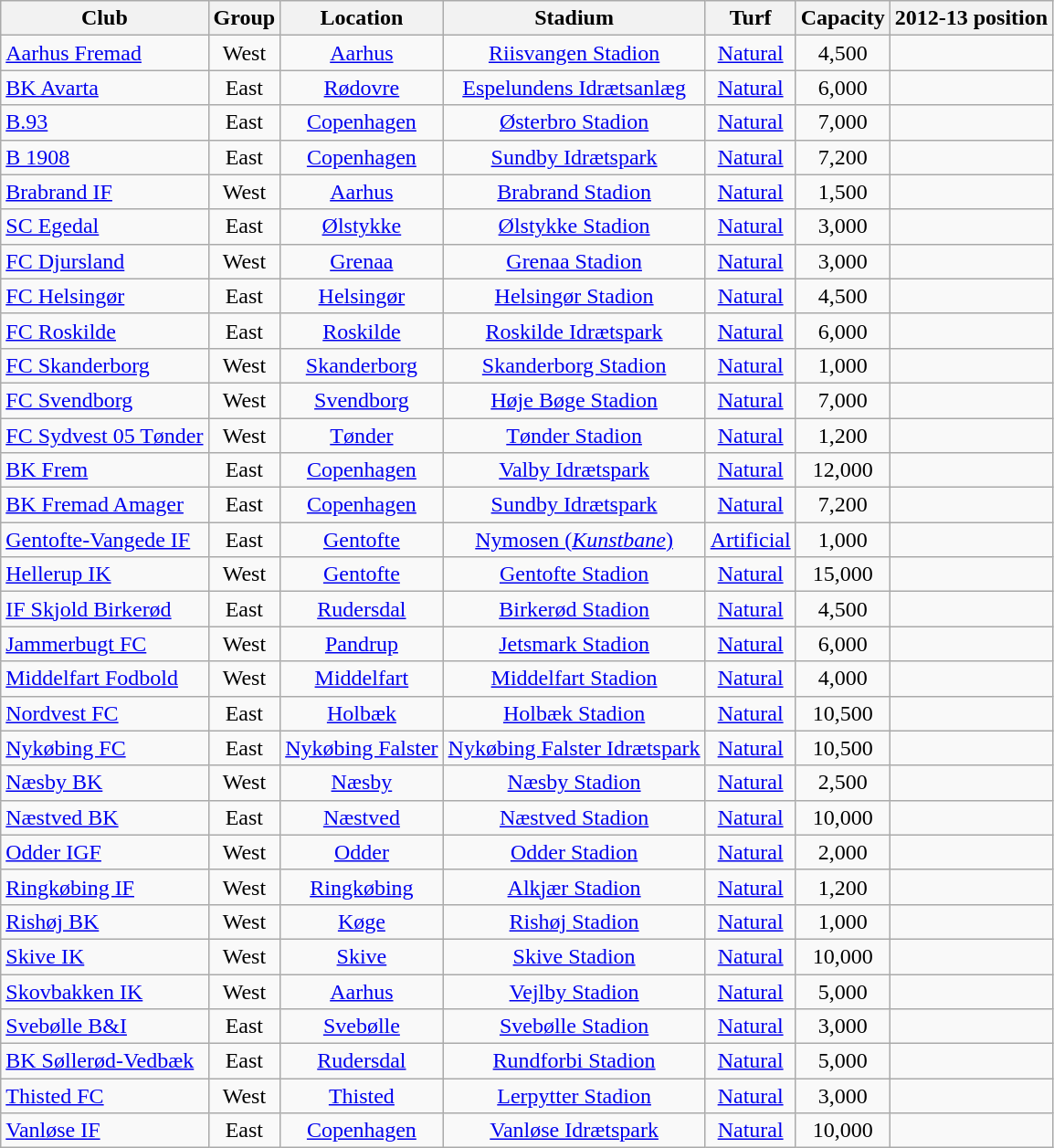<table class="wikitable sortable" style="text-align:center;">
<tr>
<th>Club</th>
<th>Group</th>
<th>Location</th>
<th>Stadium</th>
<th>Turf</th>
<th>Capacity</th>
<th>2012-13 position</th>
</tr>
<tr>
<td style="text-align:left;"><a href='#'>Aarhus Fremad</a></td>
<td>West</td>
<td><a href='#'>Aarhus</a></td>
<td><a href='#'>Riisvangen Stadion</a></td>
<td><a href='#'>Natural</a></td>
<td>4,500</td>
<td></td>
</tr>
<tr>
<td style="text-align:left;"><a href='#'>BK Avarta</a></td>
<td>East</td>
<td><a href='#'>Rødovre</a></td>
<td><a href='#'>Espelundens Idrætsanlæg</a></td>
<td><a href='#'>Natural</a></td>
<td>6,000</td>
<td></td>
</tr>
<tr>
<td style="text-align:left;"><a href='#'>B.93</a></td>
<td>East</td>
<td><a href='#'>Copenhagen</a></td>
<td><a href='#'>Østerbro Stadion</a></td>
<td><a href='#'>Natural</a></td>
<td>7,000</td>
<td></td>
</tr>
<tr>
<td style="text-align:left;"><a href='#'>B 1908</a></td>
<td>East</td>
<td><a href='#'>Copenhagen</a></td>
<td><a href='#'>Sundby Idrætspark</a></td>
<td><a href='#'>Natural</a></td>
<td>7,200</td>
<td></td>
</tr>
<tr>
<td style="text-align:left;"><a href='#'>Brabrand IF</a></td>
<td>West</td>
<td><a href='#'>Aarhus</a></td>
<td><a href='#'>Brabrand Stadion</a></td>
<td><a href='#'>Natural</a></td>
<td>1,500</td>
<td></td>
</tr>
<tr>
<td style="text-align:left;"><a href='#'>SC Egedal</a></td>
<td>East</td>
<td><a href='#'>Ølstykke</a></td>
<td><a href='#'>Ølstykke Stadion</a></td>
<td><a href='#'>Natural</a></td>
<td>3,000</td>
<td></td>
</tr>
<tr>
<td style="text-align:left;"><a href='#'>FC Djursland</a></td>
<td>West</td>
<td><a href='#'>Grenaa</a></td>
<td><a href='#'>Grenaa Stadion</a></td>
<td><a href='#'>Natural</a></td>
<td>3,000</td>
<td></td>
</tr>
<tr>
<td style="text-align:left;"><a href='#'>FC Helsingør</a></td>
<td>East</td>
<td><a href='#'>Helsingør</a></td>
<td><a href='#'>Helsingør Stadion</a></td>
<td><a href='#'>Natural</a></td>
<td>4,500</td>
<td></td>
</tr>
<tr>
<td style="text-align:left;"><a href='#'>FC Roskilde</a></td>
<td>East</td>
<td><a href='#'>Roskilde</a></td>
<td><a href='#'>Roskilde Idrætspark</a></td>
<td><a href='#'>Natural</a></td>
<td>6,000</td>
<td></td>
</tr>
<tr>
<td style="text-align:left;"><a href='#'>FC Skanderborg</a></td>
<td>West</td>
<td><a href='#'>Skanderborg</a></td>
<td><a href='#'>Skanderborg Stadion</a></td>
<td><a href='#'>Natural</a></td>
<td>1,000</td>
<td></td>
</tr>
<tr>
<td style="text-align:left;"><a href='#'>FC Svendborg</a></td>
<td>West</td>
<td><a href='#'>Svendborg</a></td>
<td><a href='#'>Høje Bøge Stadion</a></td>
<td><a href='#'>Natural</a></td>
<td>7,000</td>
<td></td>
</tr>
<tr>
<td style="text-align:left;"><a href='#'>FC Sydvest 05 Tønder</a></td>
<td>West</td>
<td><a href='#'>Tønder</a></td>
<td><a href='#'>Tønder Stadion</a></td>
<td><a href='#'>Natural</a></td>
<td>1,200</td>
<td></td>
</tr>
<tr>
<td style="text-align:left;"><a href='#'>BK Frem</a></td>
<td>East</td>
<td><a href='#'>Copenhagen</a></td>
<td><a href='#'>Valby Idrætspark</a></td>
<td><a href='#'>Natural</a></td>
<td>12,000</td>
<td></td>
</tr>
<tr>
<td style="text-align:left;"><a href='#'>BK Fremad Amager</a></td>
<td>East</td>
<td><a href='#'>Copenhagen</a></td>
<td><a href='#'>Sundby Idrætspark</a></td>
<td><a href='#'>Natural</a></td>
<td>7,200</td>
<td></td>
</tr>
<tr>
<td style="text-align:left;"><a href='#'>Gentofte-Vangede IF</a></td>
<td>East</td>
<td><a href='#'>Gentofte</a></td>
<td><a href='#'>Nymosen (<em>Kunstbane</em>)</a></td>
<td><a href='#'>Artificial</a></td>
<td>1,000</td>
<td></td>
</tr>
<tr>
<td style="text-align:left;"><a href='#'>Hellerup IK</a></td>
<td>West</td>
<td><a href='#'>Gentofte</a></td>
<td><a href='#'>Gentofte Stadion</a></td>
<td><a href='#'>Natural</a></td>
<td>15,000</td>
<td></td>
</tr>
<tr>
<td style="text-align:left;"><a href='#'>IF Skjold Birkerød</a></td>
<td>East</td>
<td><a href='#'>Rudersdal</a></td>
<td><a href='#'>Birkerød Stadion</a></td>
<td><a href='#'>Natural</a></td>
<td>4,500</td>
<td></td>
</tr>
<tr>
<td style="text-align:left;"><a href='#'>Jammerbugt FC</a></td>
<td>West</td>
<td><a href='#'>Pandrup</a></td>
<td><a href='#'>Jetsmark Stadion</a></td>
<td><a href='#'>Natural</a></td>
<td>6,000</td>
<td></td>
</tr>
<tr>
<td style="text-align:left;"><a href='#'>Middelfart Fodbold</a></td>
<td>West</td>
<td><a href='#'>Middelfart</a></td>
<td><a href='#'>Middelfart Stadion</a></td>
<td><a href='#'>Natural</a></td>
<td>4,000</td>
<td></td>
</tr>
<tr>
<td style="text-align:left;"><a href='#'>Nordvest FC</a></td>
<td>East</td>
<td><a href='#'>Holbæk</a></td>
<td><a href='#'>Holbæk Stadion</a></td>
<td><a href='#'>Natural</a></td>
<td>10,500</td>
<td></td>
</tr>
<tr>
<td style="text-align:left;"><a href='#'>Nykøbing FC</a></td>
<td>East</td>
<td><a href='#'>Nykøbing Falster</a></td>
<td><a href='#'>Nykøbing Falster Idrætspark</a></td>
<td><a href='#'>Natural</a></td>
<td>10,500</td>
<td></td>
</tr>
<tr>
<td style="text-align:left;"><a href='#'>Næsby BK</a></td>
<td>West</td>
<td><a href='#'>Næsby</a></td>
<td><a href='#'>Næsby Stadion</a></td>
<td><a href='#'>Natural</a></td>
<td>2,500</td>
<td></td>
</tr>
<tr>
<td style="text-align:left;"><a href='#'>Næstved BK</a></td>
<td>East</td>
<td><a href='#'>Næstved</a></td>
<td><a href='#'>Næstved Stadion</a></td>
<td><a href='#'>Natural</a></td>
<td>10,000</td>
<td></td>
</tr>
<tr>
<td style="text-align:left;"><a href='#'>Odder IGF</a></td>
<td>West</td>
<td><a href='#'>Odder</a></td>
<td><a href='#'>Odder Stadion</a></td>
<td><a href='#'>Natural</a></td>
<td>2,000</td>
<td></td>
</tr>
<tr>
<td style="text-align:left;"><a href='#'>Ringkøbing IF</a></td>
<td>West</td>
<td><a href='#'>Ringkøbing</a></td>
<td><a href='#'>Alkjær Stadion</a></td>
<td><a href='#'>Natural</a></td>
<td>1,200</td>
<td></td>
</tr>
<tr>
<td style="text-align:left;"><a href='#'>Rishøj BK</a></td>
<td>West</td>
<td><a href='#'>Køge</a></td>
<td><a href='#'>Rishøj Stadion</a></td>
<td><a href='#'>Natural</a></td>
<td>1,000</td>
<td></td>
</tr>
<tr>
<td style="text-align:left;"><a href='#'>Skive IK</a></td>
<td>West</td>
<td><a href='#'>Skive</a></td>
<td><a href='#'>Skive Stadion</a></td>
<td><a href='#'>Natural</a></td>
<td>10,000</td>
<td></td>
</tr>
<tr>
<td style="text-align:left;"><a href='#'>Skovbakken IK</a></td>
<td>West</td>
<td><a href='#'>Aarhus</a></td>
<td><a href='#'>Vejlby Stadion</a></td>
<td><a href='#'>Natural</a></td>
<td>5,000</td>
<td></td>
</tr>
<tr>
<td style="text-align:left;"><a href='#'>Svebølle B&I</a></td>
<td>East</td>
<td><a href='#'>Svebølle</a></td>
<td><a href='#'>Svebølle Stadion</a></td>
<td><a href='#'>Natural</a></td>
<td>3,000</td>
<td></td>
</tr>
<tr>
<td style="text-align:left;"><a href='#'>BK Søllerød-Vedbæk</a></td>
<td>East</td>
<td><a href='#'>Rudersdal</a></td>
<td><a href='#'>Rundforbi Stadion</a></td>
<td><a href='#'>Natural</a></td>
<td>5,000</td>
<td></td>
</tr>
<tr>
<td style="text-align:left;"><a href='#'>Thisted FC</a></td>
<td>West</td>
<td><a href='#'>Thisted</a></td>
<td><a href='#'>Lerpytter Stadion</a></td>
<td><a href='#'>Natural</a></td>
<td>3,000</td>
<td></td>
</tr>
<tr>
<td style="text-align:left;"><a href='#'>Vanløse IF</a></td>
<td>East</td>
<td><a href='#'>Copenhagen</a></td>
<td><a href='#'>Vanløse Idrætspark</a></td>
<td><a href='#'>Natural</a></td>
<td>10,000</td>
<td></td>
</tr>
</table>
